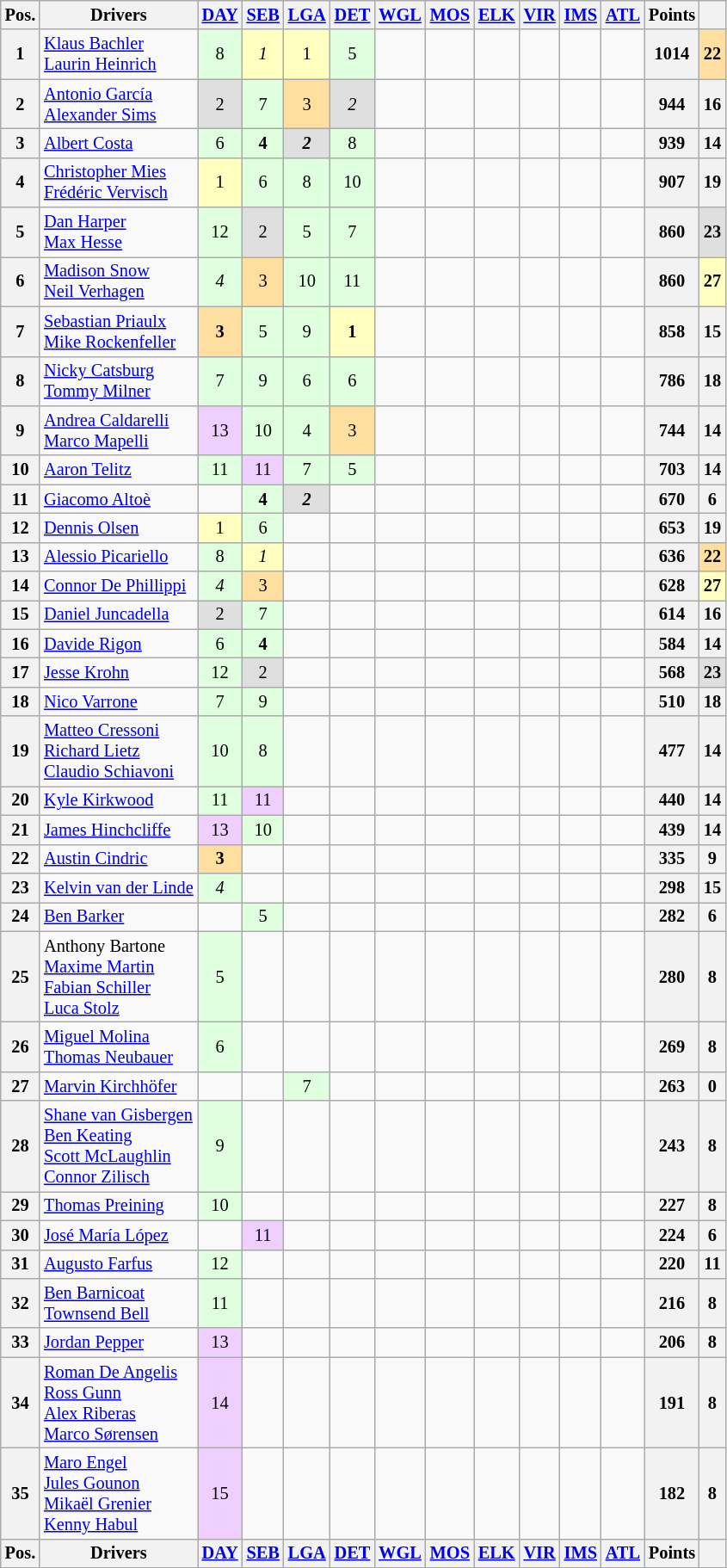<table class="wikitable" style="font-size:85%;">
<tr>
<th>Pos.</th>
<th>Drivers</th>
<th><a href='#'>DAY</a></th>
<th><a href='#'>SEB</a></th>
<th><a href='#'>LGA</a></th>
<th><a href='#'>DET</a></th>
<th><a href='#'>WGL</a></th>
<th><a href='#'>MOS</a></th>
<th><a href='#'>ELK</a></th>
<th><a href='#'>VIR</a></th>
<th><a href='#'>IMS</a></th>
<th><a href='#'>ATL</a></th>
<th>Points</th>
<th></th>
</tr>
<tr>
<th>1</th>
<td> <a href='#'>Klaus Bachler</a><br> <a href='#'>Laurin Heinrich</a></td>
<td style="background:#dfffdf" align="center">8</td>
<td style="background:#ffffbf" align="center"><em>1</em></td>
<td style="background:#ffffbf" align="center">1</td>
<td style="background:#dfffdf" align="center">5</td>
<td style="background:#" align="center"></td>
<td style="background:#" align="center"></td>
<td style="background:#" align="center"></td>
<td style="background:#" align="center"></td>
<td style="background:#" align="center"></td>
<td style="background:#" align="center"></td>
<th>1014</th>
<th style="background:#ffdf9f">22</th>
</tr>
<tr>
<th>2</th>
<td> <a href='#'>Antonio García</a><br> <a href='#'>Alexander Sims</a></td>
<td style="background:#dfdfdf" align="center">2</td>
<td style="background:#dfffdf" align="center">7</td>
<td style="background:#ffdf9f" align="center">3</td>
<td style="background:#dfdfdf" align="center"><em>2</em></td>
<td style="background:#" align="center"></td>
<td style="background:#" align="center"></td>
<td style="background:#" align="center"></td>
<td style="background:#" align="center"></td>
<td style="background:#" align="center"></td>
<td style="background:#" align="center"></td>
<th>944</th>
<th>16</th>
</tr>
<tr>
<th>3</th>
<td> <a href='#'>Albert Costa</a></td>
<td style="background:#dfffdf" align="center">6</td>
<td style="background:#dfffdf" align="center"><strong>4</strong></td>
<td style="background:#dfdfdf" align="center"><strong><em>2</em></strong></td>
<td style="background:#dfffdf" align="center">8</td>
<td style="background:#" align="center"></td>
<td style="background:#" align="center"></td>
<td style="background:#" align="center"></td>
<td style="background:#" align="center"></td>
<td style="background:#" align="center"></td>
<td style="background:#" align="center"></td>
<th>939</th>
<th>14</th>
</tr>
<tr>
<th>4</th>
<td> <a href='#'>Christopher Mies</a><br> <a href='#'>Frédéric Vervisch</a></td>
<td style="background:#ffffbf" align="center">1</td>
<td style="background:#dfffdf" align="center">6</td>
<td style="background:#dfffdf" align="center">8</td>
<td style="background:#dfffdf" align="center">10</td>
<td style="background:#" align="center"></td>
<td style="background:#" align="center"></td>
<td style="background:#" align="center"></td>
<td style="background:#" align="center"></td>
<td style="background:#" align="center"></td>
<td style="background:#" align="center"></td>
<th>907</th>
<th>19</th>
</tr>
<tr>
<th>5</th>
<td> <a href='#'>Dan Harper</a><br> <a href='#'>Max Hesse</a></td>
<td style="background:#dfffdf" align="center">12</td>
<td style="background:#dfdfdf" align="center">2</td>
<td style="background:#dfffdf" align="center">5</td>
<td style="background:#dfffdf" align="center">7</td>
<td style="background:#" align="center"></td>
<td style="background:#" align="center"></td>
<td style="background:#" align="center"></td>
<td style="background:#" align="center"></td>
<td style="background:#" align="center"></td>
<td style="background:#" align="center"></td>
<th>860</th>
<th style="background:#dfdfdf">23</th>
</tr>
<tr>
<th>6</th>
<td> <a href='#'>Madison Snow</a><br> <a href='#'>Neil Verhagen</a></td>
<td style="background:#dfffdf" align="center"><em>4</em></td>
<td style="background:#ffdf9f" align="center">3</td>
<td style="background:#dfffdf" align="center">10</td>
<td style="background:#dfffdf" align="center">11</td>
<td style="background:#" align="center"></td>
<td style="background:#" align="center"></td>
<td style="background:#" align="center"></td>
<td style="background:#" align="center"></td>
<td style="background:#" align="center"></td>
<td style="background:#" align="center"></td>
<th>860</th>
<th style="background:#ffffbf">27</th>
</tr>
<tr>
<th>7</th>
<td> <a href='#'>Sebastian Priaulx</a><br> <a href='#'>Mike Rockenfeller</a></td>
<td style="background:#ffdf9f" align="center"><strong>3</strong></td>
<td style="background:#dfffdf" align="center">5</td>
<td style="background:#dfffdf" align="center">9</td>
<td style="background:#ffffbf" align="center"><strong>1</strong></td>
<td style="background:#" align="center"></td>
<td style="background:#" align="center"></td>
<td style="background:#" align="center"></td>
<td style="background:#" align="center"></td>
<td style="background:#" align="center"></td>
<td style="background:#" align="center"></td>
<th>858</th>
<th>15</th>
</tr>
<tr>
<th>8</th>
<td> <a href='#'>Nicky Catsburg</a><br> <a href='#'>Tommy Milner</a></td>
<td style="background:#dfffdf" align="center">7</td>
<td style="background:#dfffdf" align="center">9</td>
<td style="background:#dfffdf" align="center">6</td>
<td style="background:#dfffdf" align="center">6</td>
<td style="background:#" align="center"></td>
<td style="background:#" align="center"></td>
<td style="background:#" align="center"></td>
<td style="background:#" align="center"></td>
<td style="background:#" align="center"></td>
<td style="background:#" align="center"></td>
<th>786</th>
<th>18</th>
</tr>
<tr>
<th>9</th>
<td> <a href='#'>Andrea Caldarelli</a><br> <a href='#'>Marco Mapelli</a></td>
<td style="background:#efcfff" align="center">13</td>
<td style="background:#dfffdf" align="center">10</td>
<td style="background:#dfffdf" align="center">4</td>
<td style="background:#ffdf9f" align="center">3</td>
<td style="background:#" align="center"></td>
<td style="background:#" align="center"></td>
<td style="background:#" align="center"></td>
<td style="background:#" align="center"></td>
<td style="background:#" align="center"></td>
<td style="background:#" align="center"></td>
<th>744</th>
<th>14</th>
</tr>
<tr>
<th>10</th>
<td> <a href='#'>Aaron Telitz</a></td>
<td style="background:#dfffdf" align="center">11</td>
<td style="background:#efcfff" align="center">11</td>
<td style="background:#dfffdf" align="center">7</td>
<td style="background:#dfffdf" align="center">5</td>
<td style="background:#" align="center"></td>
<td style="background:#" align="center"></td>
<td style="background:#" align="center"></td>
<td style="background:#" align="center"></td>
<td style="background:#" align="center"></td>
<td style="background:#" align="center"></td>
<th>703</th>
<th>14</th>
</tr>
<tr>
<th>11</th>
<td> <a href='#'>Giacomo Altoè</a></td>
<td></td>
<td style="background:#dfffdf" align="center"><strong>4</strong></td>
<td style="background:#dfdfdf" align="center"><strong><em>2</em></strong></td>
<td style="background:#" align="center"></td>
<td style="background:#" align="center"></td>
<td style="background:#" align="center"></td>
<td style="background:#" align="center"></td>
<td style="background:#" align="center"></td>
<td style="background:#" align="center"></td>
<td style="background:#" align="center"></td>
<th>670</th>
<th>6</th>
</tr>
<tr>
<th>12</th>
<td> <a href='#'>Dennis Olsen</a></td>
<td style="background:#ffffbf" align="center">1</td>
<td style="background:#dfffdf" align="center">6</td>
<td></td>
<td style="background:#" align="center"></td>
<td style="background:#" align="center"></td>
<td style="background:#" align="center"></td>
<td style="background:#" align="center"></td>
<td style="background:#" align="center"></td>
<td style="background:#" align="center"></td>
<td style="background:#" align="center"></td>
<th>653</th>
<th>19</th>
</tr>
<tr>
<th>13</th>
<td> <a href='#'>Alessio Picariello</a></td>
<td style="background:#dfffdf" align="center">8</td>
<td style="background:#ffffbf" align="center"><em>1</em></td>
<td></td>
<td style="background:#" align="center"></td>
<td style="background:#" align="center"></td>
<td style="background:#" align="center"></td>
<td style="background:#" align="center"></td>
<td style="background:#" align="center"></td>
<td style="background:#" align="center"></td>
<td style="background:#" align="center"></td>
<th>636</th>
<th style="background:#ffdf9f">22</th>
</tr>
<tr>
<th>14</th>
<td> <a href='#'>Connor De Phillippi</a></td>
<td style="background:#dfffdf" align="center"><em>4</em></td>
<td style="background:#ffdf9f" align="center">3</td>
<td></td>
<td style="background:#" align="center"></td>
<td style="background:#" align="center"></td>
<td style="background:#" align="center"></td>
<td style="background:#" align="center"></td>
<td style="background:#" align="center"></td>
<td style="background:#" align="center"></td>
<td style="background:#" align="center"></td>
<th>628</th>
<th style="background:#ffffbf">27</th>
</tr>
<tr>
<th>15</th>
<td> <a href='#'>Daniel Juncadella</a></td>
<td style="background:#dfdfdf" align="center">2</td>
<td style="background:#dfffdf" align="center">7</td>
<td></td>
<td style="background:#" align="center"></td>
<td style="background:#" align="center"></td>
<td style="background:#" align="center"></td>
<td style="background:#" align="center"></td>
<td style="background:#" align="center"></td>
<td style="background:#" align="center"></td>
<td style="background:#" align="center"></td>
<th>614</th>
<th>16</th>
</tr>
<tr>
<th>16</th>
<td> <a href='#'>Davide Rigon</a></td>
<td style="background:#dfffdf" align="center">6</td>
<td style="background:#dfffdf" align="center"><strong>4</strong></td>
<td></td>
<td style="background:#" align="center"></td>
<td style="background:#" align="center"></td>
<td style="background:#" align="center"></td>
<td style="background:#" align="center"></td>
<td style="background:#" align="center"></td>
<td style="background:#" align="center"></td>
<td style="background:#" align="center"></td>
<th>584</th>
<th>14</th>
</tr>
<tr>
<th>17</th>
<td> <a href='#'>Jesse Krohn</a></td>
<td style="background:#dfffdf" align="center">12</td>
<td style="background:#dfdfdf" align="center">2</td>
<td></td>
<td style="background:#" align="center"></td>
<td style="background:#" align="center"></td>
<td style="background:#" align="center"></td>
<td style="background:#" align="center"></td>
<td style="background:#" align="center"></td>
<td style="background:#" align="center"></td>
<td style="background:#" align="center"></td>
<th>568</th>
<th style="background:#dfdfdf">23</th>
</tr>
<tr>
<th>18</th>
<td> <a href='#'>Nico Varrone</a></td>
<td style="background:#dfffdf" align="center">7</td>
<td style="background:#dfffdf" align="center">9</td>
<td></td>
<td style="background:#" align="center"></td>
<td style="background:#" align="center"></td>
<td style="background:#" align="center"></td>
<td style="background:#" align="center"></td>
<td style="background:#" align="center"></td>
<td style="background:#" align="center"></td>
<td style="background:#" align="center"></td>
<th>510</th>
<th>18</th>
</tr>
<tr>
<th>19</th>
<td> <a href='#'>Matteo Cressoni</a><br> <a href='#'>Richard Lietz</a><br> <a href='#'>Claudio Schiavoni</a></td>
<td style="background:#dfffdf" align="center">10</td>
<td style="background:#dfffdf" align="center">8</td>
<td></td>
<td style="background:#" align="center"></td>
<td style="background:#" align="center"></td>
<td style="background:#" align="center"></td>
<td style="background:#" align="center"></td>
<td style="background:#" align="center"></td>
<td style="background:#" align="center"></td>
<td style="background:#" align="center"></td>
<th>477</th>
<th>14</th>
</tr>
<tr>
<th>20</th>
<td> <a href='#'>Kyle Kirkwood</a></td>
<td style="background:#dfffdf" align="center">11</td>
<td style="background:#efcfff" align="center">11</td>
<td></td>
<td style="background:#" align="center"></td>
<td style="background:#" align="center"></td>
<td style="background:#" align="center"></td>
<td style="background:#" align="center"></td>
<td style="background:#" align="center"></td>
<td style="background:#" align="center"></td>
<td style="background:#" align="center"></td>
<th>440</th>
<th>14</th>
</tr>
<tr>
<th>21</th>
<td> <a href='#'>James Hinchcliffe</a></td>
<td style="background:#efcfff" align="center">13</td>
<td style="background:#dfffdf" align="center">10</td>
<td></td>
<td style="background:#" align="center"></td>
<td style="background:#" align="center"></td>
<td style="background:#" align="center"></td>
<td style="background:#" align="center"></td>
<td style="background:#" align="center"></td>
<td style="background:#" align="center"></td>
<td style="background:#" align="center"></td>
<th>439</th>
<th>14</th>
</tr>
<tr>
<th>22</th>
<td> <a href='#'>Austin Cindric</a></td>
<td style="background:#ffdf9f" align="center"><strong>3</strong></td>
<td></td>
<td></td>
<td style="background:#" align="center"></td>
<td style="background:#" align="center"></td>
<td style="background:#" align="center"></td>
<td style="background:#" align="center"></td>
<td style="background:#" align="center"></td>
<td style="background:#" align="center"></td>
<td style="background:#" align="center"></td>
<th>335</th>
<th>9</th>
</tr>
<tr>
<th>23</th>
<td> <a href='#'>Kelvin van der Linde</a></td>
<td style="background:#dfffdf" align="center"><em>4</em></td>
<td></td>
<td></td>
<td style="background:#" align="center"></td>
<td style="background:#" align="center"></td>
<td style="background:#" align="center"></td>
<td style="background:#" align="center"></td>
<td style="background:#" align="center"></td>
<td style="background:#" align="center"></td>
<td style="background:#" align="center"></td>
<th>298</th>
<th>15</th>
</tr>
<tr>
<th>24</th>
<td> <a href='#'>Ben Barker</a></td>
<td></td>
<td style="background:#dfffdf" align="center">5</td>
<td></td>
<td style="background:#" align="center"></td>
<td style="background:#" align="center"></td>
<td style="background:#" align="center"></td>
<td style="background:#" align="center"></td>
<td style="background:#" align="center"></td>
<td style="background:#" align="center"></td>
<td style="background:#" align="center"></td>
<th>282</th>
<th>6</th>
</tr>
<tr>
<th>25</th>
<td> Anthony Bartone<br> <a href='#'>Maxime Martin</a><br> <a href='#'>Fabian Schiller</a><br> <a href='#'>Luca Stolz</a></td>
<td style="background:#dfffdf" align="center">5</td>
<td></td>
<td></td>
<td style="background:#" align="center"></td>
<td style="background:#" align="center"></td>
<td style="background:#" align="center"></td>
<td style="background:#" align="center"></td>
<td style="background:#" align="center"></td>
<td style="background:#" align="center"></td>
<td style="background:#" align="center"></td>
<th>280</th>
<th>8</th>
</tr>
<tr>
<th>26</th>
<td> <a href='#'>Miguel Molina</a><br> <a href='#'>Thomas Neubauer</a></td>
<td style="background:#dfffdf" align="center">6</td>
<td></td>
<td></td>
<td style="background:#" align="center"></td>
<td style="background:#" align="center"></td>
<td style="background:#" align="center"></td>
<td style="background:#" align="center"></td>
<td style="background:#" align="center"></td>
<td style="background:#" align="center"></td>
<td style="background:#" align="center"></td>
<th>269</th>
<th>8</th>
</tr>
<tr>
<th>27</th>
<td> <a href='#'>Marvin Kirchhöfer</a></td>
<td></td>
<td></td>
<td style="background:#dfffdf" align="center">7</td>
<td style="background:#" align="center"></td>
<td style="background:#" align="center"></td>
<td style="background:#" align="center"></td>
<td style="background:#" align="center"></td>
<td style="background:#" align="center"></td>
<td style="background:#" align="center"></td>
<td style="background:#" align="center"></td>
<th>263</th>
<th>0</th>
</tr>
<tr>
<th>28</th>
<td> <a href='#'>Shane van Gisbergen</a><br> <a href='#'>Ben Keating</a><br> <a href='#'>Scott McLaughlin</a><br> <a href='#'>Connor Zilisch</a></td>
<td style="background:#dfffdf" align="center">9</td>
<td></td>
<td></td>
<td style="background:#" align="center"></td>
<td style="background:#" align="center"></td>
<td style="background:#" align="center"></td>
<td style="background:#" align="center"></td>
<td style="background:#" align="center"></td>
<td style="background:#" align="center"></td>
<td style="background:#" align="center"></td>
<th>243</th>
<th>8</th>
</tr>
<tr>
<th>29</th>
<td> <a href='#'>Thomas Preining</a></td>
<td style="background:#dfffdf" align="center">10</td>
<td></td>
<td></td>
<td style="background:#" align="center"></td>
<td style="background:#" align="center"></td>
<td style="background:#" align="center"></td>
<td style="background:#" align="center"></td>
<td style="background:#" align="center"></td>
<td style="background:#" align="center"></td>
<td style="background:#" align="center"></td>
<th>227</th>
<th>8</th>
</tr>
<tr>
<th>30</th>
<td> <a href='#'>José María López</a></td>
<td></td>
<td style="background:#efcfff" align="center">11</td>
<td></td>
<td style="background:#" align="center"></td>
<td style="background:#" align="center"></td>
<td style="background:#" align="center"></td>
<td style="background:#" align="center"></td>
<td style="background:#" align="center"></td>
<td style="background:#" align="center"></td>
<td style="background:#" align="center"></td>
<th>224</th>
<th>6</th>
</tr>
<tr>
<th>31</th>
<td> <a href='#'>Augusto Farfus</a></td>
<td style="background:#dfffdf" align="center">12</td>
<td></td>
<td></td>
<td style="background:#" align="center"></td>
<td style="background:#" align="center"></td>
<td style="background:#" align="center"></td>
<td style="background:#" align="center"></td>
<td style="background:#" align="center"></td>
<td style="background:#" align="center"></td>
<td style="background:#" align="center"></td>
<th>220</th>
<th>11</th>
</tr>
<tr>
<th>32</th>
<td> <a href='#'>Ben Barnicoat</a><br> <a href='#'>Townsend Bell</a></td>
<td style="background:#dfffdf" align="center">11</td>
<td></td>
<td></td>
<td style="background:#" align="center"></td>
<td style="background:#" align="center"></td>
<td style="background:#" align="center"></td>
<td style="background:#" align="center"></td>
<td style="background:#" align="center"></td>
<td style="background:#" align="center"></td>
<td style="background:#" align="center"></td>
<th>216</th>
<th>8</th>
</tr>
<tr>
<th>33</th>
<td> <a href='#'>Jordan Pepper</a></td>
<td style="background:#efcfff" align="center">13</td>
<td></td>
<td></td>
<td style="background:#" align="center"></td>
<td style="background:#" align="center"></td>
<td style="background:#" align="center"></td>
<td style="background:#" align="center"></td>
<td style="background:#" align="center"></td>
<td style="background:#" align="center"></td>
<td style="background:#" align="center"></td>
<th>206</th>
<th>8</th>
</tr>
<tr>
<th>34</th>
<td> <a href='#'>Roman De Angelis</a><br> <a href='#'>Ross Gunn</a><br> <a href='#'>Alex Riberas</a><br> <a href='#'>Marco Sørensen</a></td>
<td style="background:#efcfff" align="center">14</td>
<td></td>
<td></td>
<td style="background:#" align="center"></td>
<td style="background:#" align="center"></td>
<td style="background:#" align="center"></td>
<td style="background:#" align="center"></td>
<td style="background:#" align="center"></td>
<td style="background:#" align="center"></td>
<td style="background:#" align="center"></td>
<th>191</th>
<th>8</th>
</tr>
<tr>
<th>35</th>
<td> <a href='#'>Maro Engel</a><br> <a href='#'>Jules Gounon</a><br> <a href='#'>Mikaël Grenier</a><br> <a href='#'>Kenny Habul</a></td>
<td style="background:#efcfff" align="center">15</td>
<td></td>
<td></td>
<td style="background:#" align="center"></td>
<td style="background:#" align="center"></td>
<td style="background:#" align="center"></td>
<td style="background:#" align="center"></td>
<td style="background:#" align="center"></td>
<td style="background:#" align="center"></td>
<td style="background:#" align="center"></td>
<th>182</th>
<th>8</th>
</tr>
<tr>
<th>Pos.</th>
<th>Drivers</th>
<th><a href='#'>DAY</a></th>
<th><a href='#'>SEB</a></th>
<th><a href='#'>LGA</a></th>
<th><a href='#'>DET</a></th>
<th><a href='#'>WGL</a></th>
<th><a href='#'>MOS</a></th>
<th><a href='#'>ELK</a></th>
<th><a href='#'>VIR</a></th>
<th><a href='#'>IMS</a></th>
<th><a href='#'>ATL</a></th>
<th>Points</th>
<th></th>
</tr>
</table>
